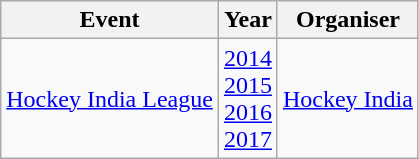<table class="wikitable sortable">
<tr>
<th>Event</th>
<th>Year</th>
<th>Organiser</th>
</tr>
<tr>
<td><a href='#'>Hockey India League</a></td>
<td><a href='#'>2014</a> <br> <a href='#'>2015</a> <br> <a href='#'>2016</a> <br> <a href='#'>2017</a></td>
<td><a href='#'>Hockey India</a></td>
</tr>
</table>
